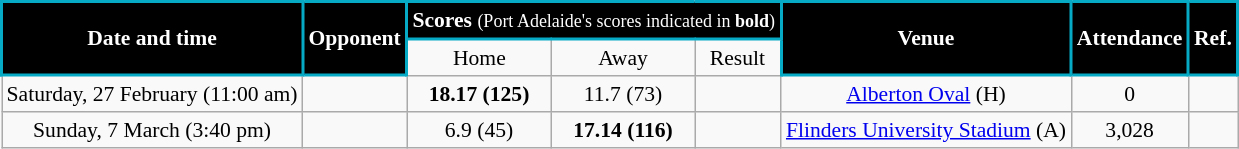<table class="wikitable" style="font-size:90%; text-align:center;">
<tr>
<td style="background:black; color:white; border: solid #06AAC5 2px" rowspan=2><strong>Date and time</strong></td>
<td style="background:black; color:white; border: solid #06AAC5 2px" rowspan=2><strong>Opponent</strong></td>
<td style="background:black; color:white; border: solid #06AAC5 2px" colspan=3><strong>Scores</strong> <small>(Port Adelaide's scores indicated in <strong>bold</strong>)</small></td>
<td style="background:black; color:white; border: solid #06AAC5 2px" rowspan=2><strong>Venue</strong></td>
<td style="background:black; color:white; border: solid #06AAC5 2px" rowspan=2><strong>Attendance</strong></td>
<td style="background:black; color:white; border: solid #06AAC5 2px" rowspan=2><strong>Ref.</strong></td>
</tr>
<tr>
<td>Home</td>
<td>Away</td>
<td>Result</td>
</tr>
<tr>
<td>Saturday, 27 February (11:00 am)</td>
<td></td>
<td><strong>18.17 (125)</strong></td>
<td>11.7 (73)</td>
<td></td>
<td><a href='#'>Alberton Oval</a> (H)</td>
<td>0</td>
<td></td>
</tr>
<tr>
<td>Sunday, 7 March (3:40 pm)</td>
<td></td>
<td>6.9 (45)</td>
<td><strong>17.14 (116)</strong></td>
<td></td>
<td><a href='#'>Flinders University Stadium</a> (A)</td>
<td>3,028</td>
<td></td>
</tr>
</table>
